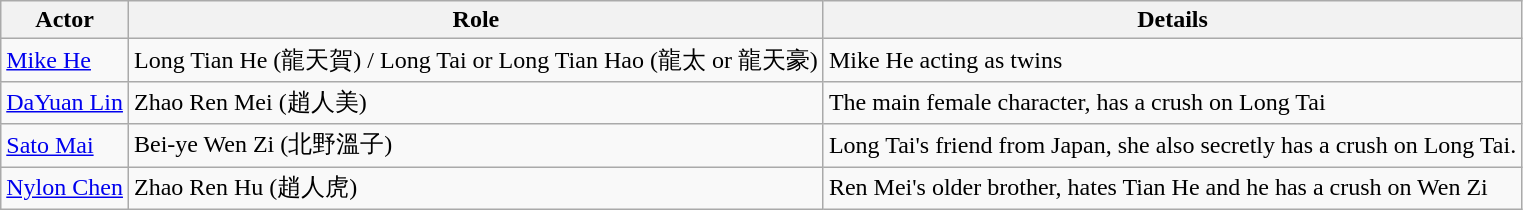<table class="wikitable">
<tr>
<th>Actor</th>
<th>Role</th>
<th>Details</th>
</tr>
<tr>
<td><a href='#'>Mike He</a></td>
<td>Long Tian He (龍天賀) / Long Tai or Long Tian Hao (龍太 or 龍天豪)</td>
<td>Mike He acting as twins</td>
</tr>
<tr>
<td><a href='#'>DaYuan Lin</a></td>
<td>Zhao Ren Mei (趙人美)</td>
<td>The main female character, has a crush on Long Tai</td>
</tr>
<tr>
<td><a href='#'>Sato Mai</a></td>
<td>Bei-ye Wen Zi (北野溫子)</td>
<td>Long Tai's friend from Japan, she also secretly has a crush on Long Tai.</td>
</tr>
<tr>
<td><a href='#'>Nylon Chen</a></td>
<td>Zhao Ren Hu (趙人虎)</td>
<td>Ren Mei's older brother, hates Tian He and he has a crush on Wen Zi</td>
</tr>
</table>
